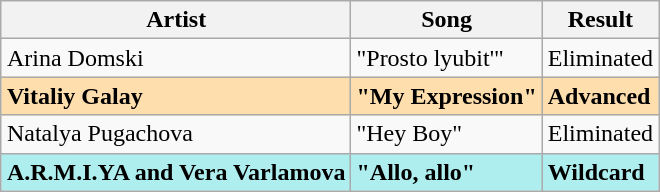<table class="sortable wikitable" style="margin: 1em auto 1em auto; text-align:center;">
<tr>
<th>Artist</th>
<th>Song</th>
<th>Result</th>
</tr>
<tr>
<td style="text-align:left;">Arina Domski</td>
<td style="text-align:left;">"Prosto lyubit'"</td>
<td style="text-align:left;">Eliminated</td>
</tr>
<tr style="font-weight:bold; background:navajowhite;">
<td style="text-align:left;">Vitaliy Galay</td>
<td style="text-align:left;">"My Expression"</td>
<td style="text-align:left;">Advanced</td>
</tr>
<tr>
<td style="text-align:left;">Natalya Pugachova</td>
<td style="text-align:left;">"Hey Boy"</td>
<td style="text-align:left;">Eliminated</td>
</tr>
<tr style="font-weight:bold; background:paleturquoise;">
<td style="text-align:left;">A.R.M.I.YA and Vera Varlamova</td>
<td style="text-align:left;">"Allo, allo"</td>
<td style="text-align:left;">Wildcard</td>
</tr>
</table>
